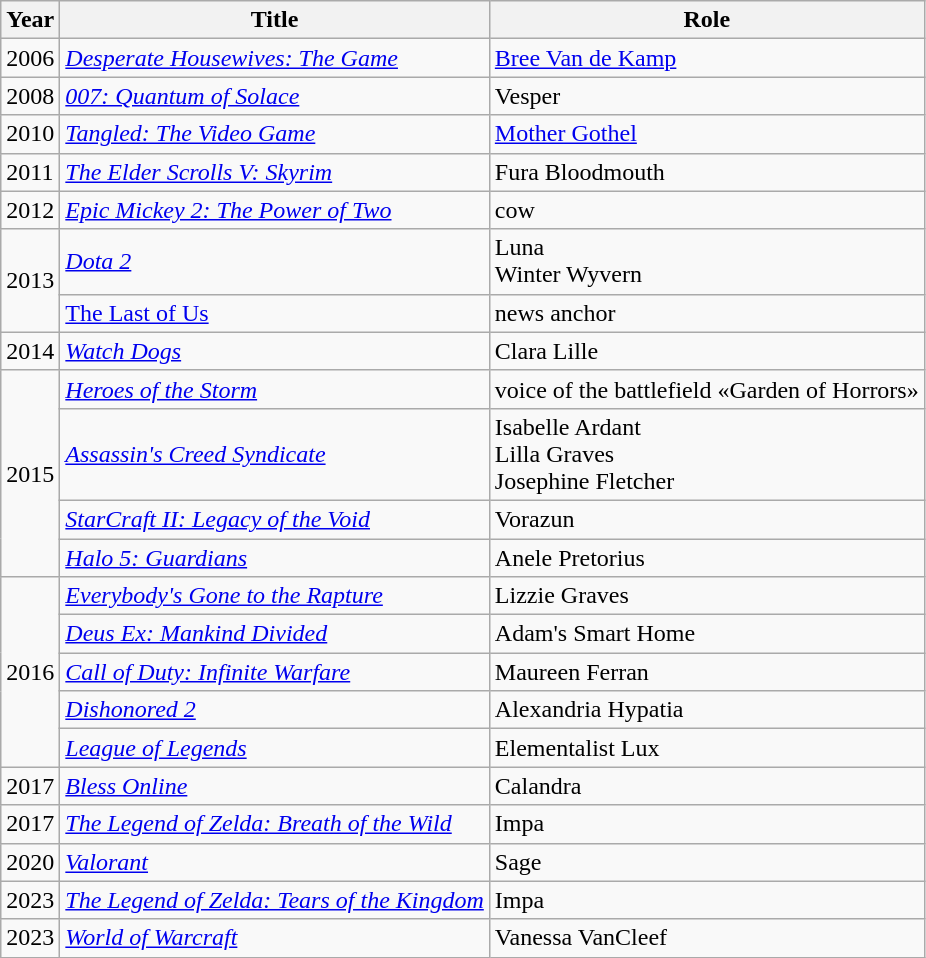<table class = "wikitable sortable">
<tr>
<th>Year</th>
<th>Title</th>
<th>Role</th>
</tr>
<tr>
<td>2006</td>
<td><em><a href='#'>Desperate Housewives: The Game</a></em></td>
<td><a href='#'>Bree Van de Kamp</a></td>
</tr>
<tr>
<td>2008</td>
<td><em><a href='#'>007: Quantum of Solace</a></em></td>
<td>Vesper</td>
</tr>
<tr>
<td>2010</td>
<td><em><a href='#'>Tangled: The Video Game</a></em></td>
<td><a href='#'>Mother Gothel</a></td>
</tr>
<tr>
<td>2011</td>
<td><em><a href='#'>The Elder Scrolls V: Skyrim</a></em></td>
<td>Fura Bloodmouth</td>
</tr>
<tr>
<td>2012</td>
<td><em><a href='#'>Epic Mickey 2: The Power of Two</a></em></td>
<td>cow</td>
</tr>
<tr>
<td rowspan=2>2013</td>
<td><em><a href='#'>Dota 2</a></em></td>
<td>Luna<br>Winter Wyvern</td>
</tr>
<tr>
<td><a href='#'>The Last of Us</a></td>
<td>news anchor</td>
</tr>
<tr>
<td>2014</td>
<td><em><a href='#'>Watch Dogs</a></em></td>
<td>Clara Lille</td>
</tr>
<tr>
<td rowspan=4>2015</td>
<td><em><a href='#'>Heroes of the Storm</a></em></td>
<td>voice of the battlefield «Garden of Horrors»</td>
</tr>
<tr>
<td><em><a href='#'>Assassin's Creed Syndicate</a></em></td>
<td>Isabelle Ardant<br>Lilla Graves<br>Josephine Fletcher</td>
</tr>
<tr>
<td><em><a href='#'>StarCraft II: Legacy of the Void</a></em></td>
<td>Vorazun</td>
</tr>
<tr>
<td><em><a href='#'>Halo 5: Guardians</a></em></td>
<td>Anele Pretorius</td>
</tr>
<tr>
<td rowspan=5>2016</td>
<td><em><a href='#'>Everybody's Gone to the Rapture</a></em></td>
<td>Lizzie Graves</td>
</tr>
<tr>
<td><em><a href='#'>Deus Ex: Mankind Divided</a></em></td>
<td>Adam's Smart Home</td>
</tr>
<tr>
<td><em><a href='#'>Call of Duty: Infinite Warfare</a></em></td>
<td>Maureen Ferran</td>
</tr>
<tr>
<td><em><a href='#'>Dishonored 2</a></em></td>
<td>Alexandria Hypatia</td>
</tr>
<tr>
<td><em><a href='#'>League of Legends</a></em></td>
<td>Elementalist Lux</td>
</tr>
<tr>
<td>2017</td>
<td><em><a href='#'>Bless Online</a></em></td>
<td>Calandra</td>
</tr>
<tr>
<td>2017</td>
<td><em><a href='#'>The Legend of Zelda: Breath of the Wild</a></em></td>
<td>Impa</td>
</tr>
<tr>
<td>2020</td>
<td><em><a href='#'>Valorant</a></em></td>
<td>Sage</td>
</tr>
<tr>
<td>2023</td>
<td><em><a href='#'>The Legend of Zelda: Tears of the Kingdom</a></em></td>
<td>Impa</td>
</tr>
<tr>
<td>2023</td>
<td><em><a href='#'>World of Warcraft</a></em></td>
<td>Vanessa VanCleef</td>
</tr>
</table>
